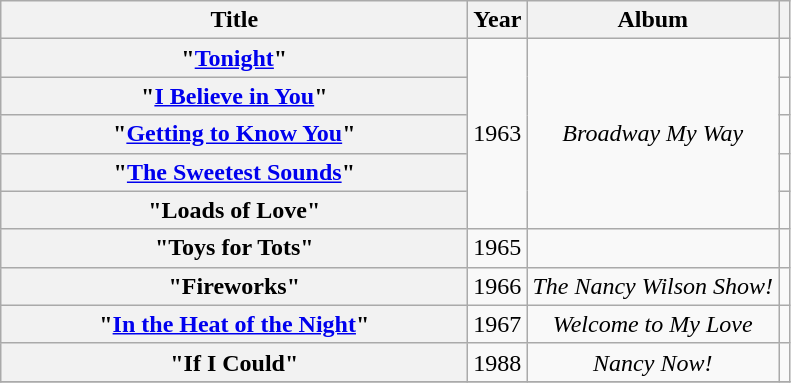<table class="wikitable plainrowheaders" style="text-align:center;">
<tr>
<th style="width:19em;">Title</th>
<th>Year</th>
<th>Album</th>
<th></th>
</tr>
<tr>
<th scope="row">"<a href='#'>Tonight</a>"</th>
<td rowspan="5">1963</td>
<td rowspan="5"><em>Broadway My Way</em></td>
<td align="center"></td>
</tr>
<tr>
<th scope="row">"<a href='#'>I Believe in You</a>"</th>
<td align="center"></td>
</tr>
<tr>
<th scope="row">"<a href='#'>Getting to Know You</a>"</th>
<td align="center"></td>
</tr>
<tr>
<th scope="row">"<a href='#'>The Sweetest Sounds</a>"</th>
<td align="center"></td>
</tr>
<tr>
<th scope="row">"Loads of Love"</th>
<td align="center"></td>
</tr>
<tr>
<th scope="row">"Toys for Tots"</th>
<td>1965</td>
<td></td>
<td align="center"></td>
</tr>
<tr>
<th scope="row">"Fireworks"</th>
<td>1966</td>
<td><em>The Nancy Wilson Show!</em></td>
<td align="center"></td>
</tr>
<tr>
<th scope="row">"<a href='#'>In the Heat of the Night</a>"</th>
<td>1967</td>
<td><em>Welcome to My Love</em></td>
<td align="center"></td>
</tr>
<tr>
<th scope="row">"If I Could"</th>
<td>1988</td>
<td><em>Nancy Now!</em></td>
<td align="center"></td>
</tr>
<tr>
</tr>
</table>
